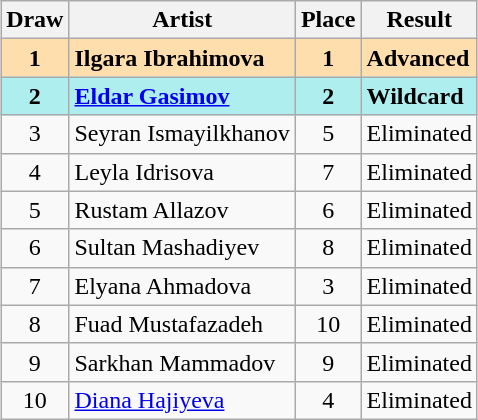<table class="sortable wikitable" style="margin: 1em auto 1em auto; text-align:center">
<tr>
<th>Draw</th>
<th>Artist</th>
<th>Place</th>
<th>Result</th>
</tr>
<tr style="font-weight:bold; background:navajowhite;">
<td>1</td>
<td align="left">Ilgara Ibrahimova</td>
<td>1</td>
<td align="left">Advanced</td>
</tr>
<tr style="font-weight:bold; background:paleturquoise;">
<td>2</td>
<td align="left"><a href='#'>Eldar Gasimov</a></td>
<td>2</td>
<td align="left">Wildcard</td>
</tr>
<tr>
<td>3</td>
<td align="left">Seyran Ismayilkhanov</td>
<td>5</td>
<td align="left">Eliminated</td>
</tr>
<tr>
<td>4</td>
<td align="left">Leyla Idrisova</td>
<td>7</td>
<td align="left">Eliminated</td>
</tr>
<tr>
<td>5</td>
<td align="left">Rustam Allazov</td>
<td>6</td>
<td align="left">Eliminated</td>
</tr>
<tr>
<td>6</td>
<td align="left">Sultan Mashadiyev</td>
<td>8</td>
<td align="left">Eliminated</td>
</tr>
<tr>
<td>7</td>
<td align="left">Elyana Ahmadova</td>
<td>3</td>
<td align="left">Eliminated</td>
</tr>
<tr>
<td>8</td>
<td align="left">Fuad Mustafazadeh</td>
<td>10</td>
<td align="left">Eliminated</td>
</tr>
<tr>
<td>9</td>
<td align="left">Sarkhan Mammadov</td>
<td>9</td>
<td align="left">Eliminated</td>
</tr>
<tr>
<td>10</td>
<td align="left"><a href='#'>Diana Hajiyeva</a></td>
<td>4</td>
<td align="left">Eliminated</td>
</tr>
</table>
